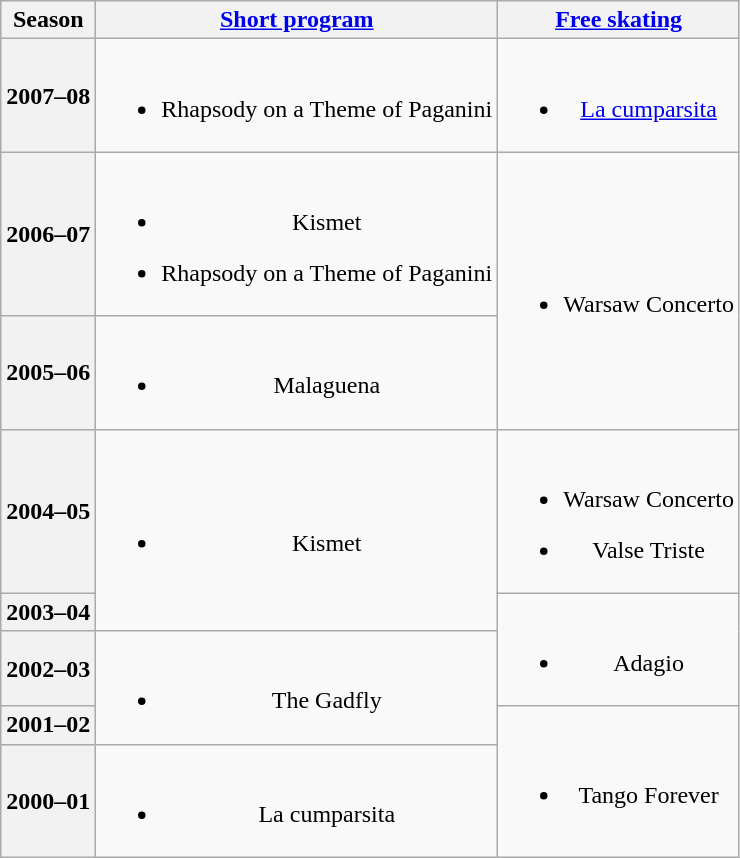<table class=wikitable style=text-align:center>
<tr>
<th>Season</th>
<th><a href='#'>Short program</a></th>
<th><a href='#'>Free skating</a></th>
</tr>
<tr>
<th>2007–08 <br> </th>
<td><br><ul><li>Rhapsody on a Theme of Paganini <br></li></ul></td>
<td><br><ul><li><a href='#'>La cumparsita</a> <br></li></ul></td>
</tr>
<tr>
<th>2006–07 <br> </th>
<td><br><ul><li>Kismet <br></li></ul><ul><li>Rhapsody on a Theme of Paganini <br></li></ul></td>
<td rowspan=2><br><ul><li>Warsaw Concerto <br></li></ul></td>
</tr>
<tr>
<th>2005–06 <br> </th>
<td><br><ul><li>Malaguena <br></li></ul></td>
</tr>
<tr>
<th>2004–05 <br> </th>
<td rowspan=2><br><ul><li>Kismet <br></li></ul></td>
<td><br><ul><li>Warsaw Concerto <br></li></ul><ul><li>Valse Triste <br></li></ul></td>
</tr>
<tr>
<th>2003–04 <br> </th>
<td rowspan=2><br><ul><li>Adagio <br></li></ul></td>
</tr>
<tr>
<th>2002–03 <br> </th>
<td rowspan=2><br><ul><li>The Gadfly <br></li></ul></td>
</tr>
<tr>
<th>2001–02 <br> </th>
<td rowspan=2><br><ul><li>Tango Forever <br></li></ul></td>
</tr>
<tr>
<th>2000–01 <br> </th>
<td><br><ul><li>La cumparsita</li></ul></td>
</tr>
</table>
